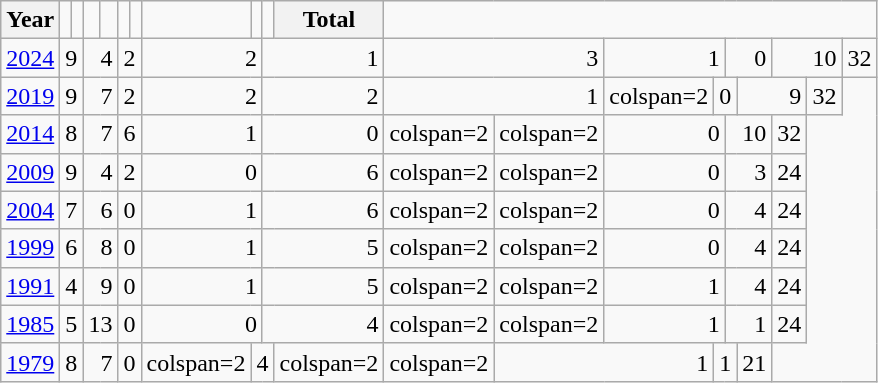<table class="wikitable" style="text-align:right; padding-left:1em">
<tr>
<th align="left">Year</th>
<td></td>
<td></td>
<td></td>
<td></td>
<td></td>
<td></td>
<td></td>
<td></td>
<td></td>
<th align="left">Total</th>
</tr>
<tr>
<td align=left><a href='#'>2024</a></td>
<td colspan=2>9</td>
<td colspan=2>4</td>
<td colspan=2>2</td>
<td colspan=2>2</td>
<td colspan=2>1</td>
<td colspan=2>3</td>
<td colspan=2>1</td>
<td colspan=2>0</td>
<td colspan=2>10</td>
<td>32</td>
</tr>
<tr>
<td align=left><a href='#'>2019</a></td>
<td colspan=2>9</td>
<td colspan=2>7</td>
<td colspan=2>2</td>
<td colspan=2>2</td>
<td colspan=2>2</td>
<td colspan=2>1</td>
<td>colspan=2 </td>
<td colspan=2>0</td>
<td colspan=2>9</td>
<td>32</td>
</tr>
<tr>
<td align=left><a href='#'>2014</a></td>
<td colspan=2>8</td>
<td colspan=2>7</td>
<td colspan=2>6</td>
<td colspan=2>1</td>
<td colspan=2>0</td>
<td>colspan=2 </td>
<td>colspan=2 </td>
<td colspan=2>0</td>
<td colspan=2>10</td>
<td>32</td>
</tr>
<tr>
<td align=left><a href='#'>2009</a></td>
<td colspan=2>9</td>
<td colspan=2>4</td>
<td colspan=2>2</td>
<td colspan=2>0</td>
<td colspan=2>6</td>
<td>colspan=2 </td>
<td>colspan=2 </td>
<td colspan=2>0</td>
<td colspan=2>3</td>
<td>24</td>
</tr>
<tr>
<td align=left><a href='#'>2004</a></td>
<td colspan=2>7</td>
<td colspan=2>6</td>
<td colspan=2>0</td>
<td colspan=2>1</td>
<td colspan=2>6</td>
<td>colspan=2 </td>
<td>colspan=2 </td>
<td colspan=2>0</td>
<td colspan=2>4</td>
<td>24</td>
</tr>
<tr>
<td align=left><a href='#'>1999</a></td>
<td colspan=2>6</td>
<td colspan=2>8</td>
<td colspan=2>0</td>
<td colspan=2>1</td>
<td colspan=2>5</td>
<td>colspan=2 </td>
<td>colspan=2 </td>
<td colspan=2>0</td>
<td colspan=2>4</td>
<td>24</td>
</tr>
<tr>
<td align=left><a href='#'>1991</a></td>
<td colspan=2>4</td>
<td colspan=2>9</td>
<td colspan=2>0</td>
<td colspan=2>1</td>
<td colspan=2>5</td>
<td>colspan=2 </td>
<td>colspan=2 </td>
<td colspan=2>1</td>
<td colspan=2>4</td>
<td>24</td>
</tr>
<tr>
<td align=left><a href='#'>1985</a></td>
<td colspan=2>5</td>
<td colspan=2>13</td>
<td colspan=2>0</td>
<td colspan=2>0</td>
<td colspan=2>4</td>
<td>colspan=2 </td>
<td>colspan=2 </td>
<td colspan=2>1</td>
<td colspan=2>1</td>
<td>24</td>
</tr>
<tr>
<td align=left><a href='#'>1979</a></td>
<td colspan=2>8</td>
<td colspan=2>7</td>
<td colspan=2>0</td>
<td>colspan=2 </td>
<td colspan=2>4</td>
<td>colspan=2 </td>
<td>colspan=2 </td>
<td colspan=2>1</td>
<td colspan=2>1</td>
<td>21</td>
</tr>
</table>
